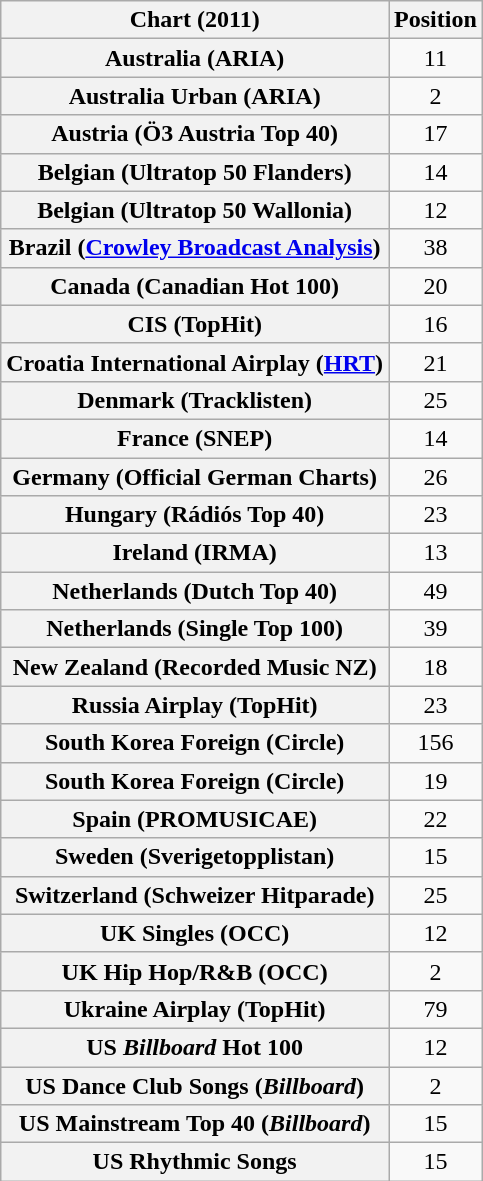<table class="wikitable sortable plainrowheaders" style="text-align:center">
<tr>
<th scope="col">Chart (2011)</th>
<th scope="col">Position</th>
</tr>
<tr>
<th scope="row">Australia (ARIA)</th>
<td>11</td>
</tr>
<tr>
<th scope="row">Australia Urban (ARIA)</th>
<td>2</td>
</tr>
<tr>
<th scope="row">Austria (Ö3 Austria Top 40)</th>
<td>17</td>
</tr>
<tr>
<th scope="row">Belgian (Ultratop 50 Flanders)</th>
<td>14</td>
</tr>
<tr>
<th scope="row">Belgian (Ultratop 50 Wallonia)</th>
<td>12</td>
</tr>
<tr>
<th scope="row">Brazil (<a href='#'>Crowley Broadcast Analysis</a>)<br></th>
<td>38</td>
</tr>
<tr>
<th scope="row">Canada (Canadian Hot 100)</th>
<td>20</td>
</tr>
<tr>
<th scope="row">CIS (TopHit)</th>
<td>16</td>
</tr>
<tr>
<th scope="row">Croatia International Airplay (<a href='#'>HRT</a>)</th>
<td style="text-align:center;">21</td>
</tr>
<tr>
<th scope="row">Denmark (Tracklisten)</th>
<td>25</td>
</tr>
<tr>
<th scope="row">France (SNEP)</th>
<td>14</td>
</tr>
<tr>
<th scope="row">Germany (Official German Charts)</th>
<td>26</td>
</tr>
<tr>
<th scope="row">Hungary (Rádiós Top 40)</th>
<td>23</td>
</tr>
<tr>
<th scope="row">Ireland (IRMA)</th>
<td>13</td>
</tr>
<tr>
<th scope="row">Netherlands (Dutch Top 40)</th>
<td>49</td>
</tr>
<tr>
<th scope="row">Netherlands (Single Top 100)</th>
<td>39</td>
</tr>
<tr>
<th scope="row">New Zealand (Recorded Music NZ)</th>
<td>18</td>
</tr>
<tr>
<th scope="row">Russia Airplay (TopHit)</th>
<td>23</td>
</tr>
<tr>
<th scope="row">South Korea Foreign (Circle)<br></th>
<td>156</td>
</tr>
<tr>
<th scope="row">South Korea Foreign (Circle)<br></th>
<td>19</td>
</tr>
<tr>
<th scope="row">Spain (PROMUSICAE)</th>
<td>22</td>
</tr>
<tr>
<th scope="row">Sweden (Sverigetopplistan)</th>
<td>15</td>
</tr>
<tr>
<th scope="row">Switzerland (Schweizer Hitparade)</th>
<td>25</td>
</tr>
<tr>
<th scope="row">UK Singles (OCC)</th>
<td>12</td>
</tr>
<tr>
<th scope="row">UK Hip Hop/R&B (OCC)</th>
<td>2</td>
</tr>
<tr>
<th scope="row">Ukraine Airplay (TopHit)</th>
<td>79</td>
</tr>
<tr>
<th scope="row">US <em>Billboard</em> Hot 100</th>
<td>12</td>
</tr>
<tr>
<th scope="row">US Dance Club Songs (<em>Billboard</em>)</th>
<td>2</td>
</tr>
<tr>
<th scope="row">US Mainstream Top 40 (<em>Billboard</em>)</th>
<td>15</td>
</tr>
<tr>
<th scope="row">US Rhythmic Songs</th>
<td>15</td>
</tr>
</table>
